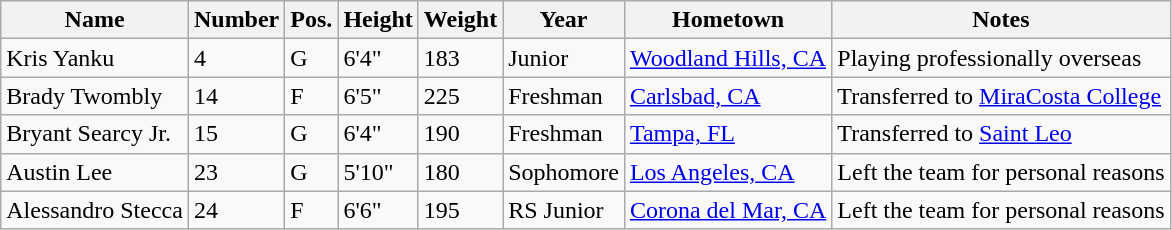<table class="wikitable sortable" border="1">
<tr>
<th>Name</th>
<th>Number</th>
<th>Pos.</th>
<th>Height</th>
<th>Weight</th>
<th>Year</th>
<th>Hometown</th>
<th class="unsortable">Notes</th>
</tr>
<tr>
<td>Kris Yanku</td>
<td>4</td>
<td>G</td>
<td>6'4"</td>
<td>183</td>
<td>Junior</td>
<td><a href='#'>Woodland Hills, CA</a></td>
<td>Playing professionally overseas</td>
</tr>
<tr>
<td>Brady Twombly</td>
<td>14</td>
<td>F</td>
<td>6'5"</td>
<td>225</td>
<td>Freshman</td>
<td><a href='#'>Carlsbad, CA</a></td>
<td>Transferred to <a href='#'>MiraCosta College</a></td>
</tr>
<tr>
<td>Bryant Searcy Jr.</td>
<td>15</td>
<td>G</td>
<td>6'4"</td>
<td>190</td>
<td>Freshman</td>
<td><a href='#'>Tampa, FL</a></td>
<td>Transferred to <a href='#'>Saint Leo</a></td>
</tr>
<tr>
<td>Austin Lee</td>
<td>23</td>
<td>G</td>
<td>5'10"</td>
<td>180</td>
<td>Sophomore</td>
<td><a href='#'>Los Angeles, CA</a></td>
<td>Left the team for personal reasons</td>
</tr>
<tr>
<td>Alessandro Stecca</td>
<td>24</td>
<td>F</td>
<td>6'6"</td>
<td>195</td>
<td>RS Junior</td>
<td><a href='#'>Corona del Mar, CA</a></td>
<td>Left the team for personal reasons</td>
</tr>
</table>
